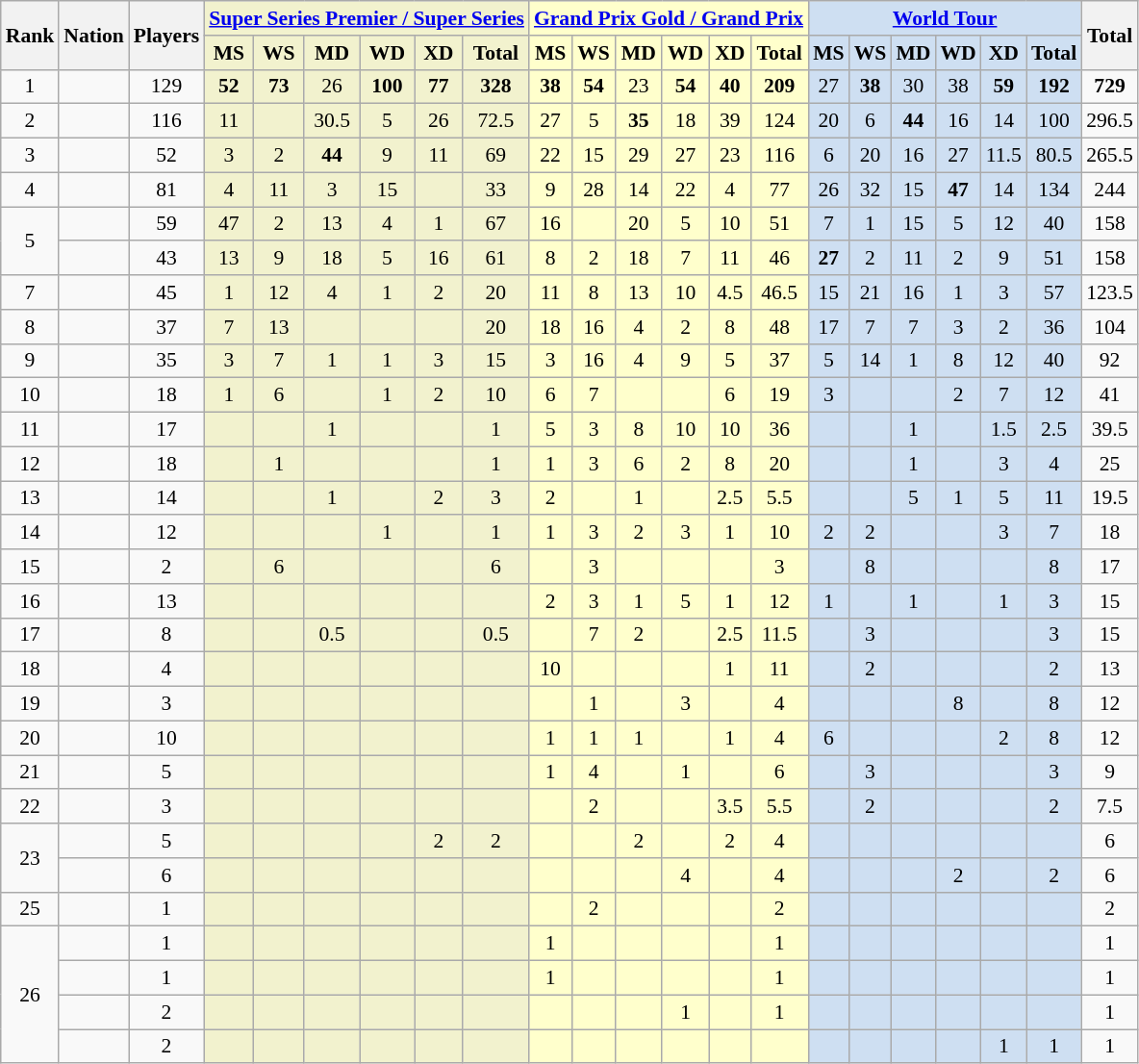<table class="sortable wikitable" style="font-size:90%; text-align:center">
<tr>
<th rowspan="2">Rank</th>
<th rowspan="2">Nation</th>
<th rowspan="2">Players</th>
<th colspan="6" style="background-color:#f2f2ce"><a href='#'>Super Series Premier / Super Series</a></th>
<th colspan="6" style="background-color:#ffffcc"><a href='#'>Grand Prix Gold / Grand Prix</a></th>
<th colspan="6" style="background-color:#cedff2"><a href='#'>World Tour</a></th>
<th rowspan="2">Total</th>
</tr>
<tr>
<th style="background-color:#f2f2ce">MS</th>
<th style="background-color:#f2f2ce">WS</th>
<th style="background-color:#f2f2ce">MD</th>
<th style="background-color:#f2f2ce">WD</th>
<th style="background-color:#f2f2ce">XD</th>
<th style="background-color:#f2f2ce">Total</th>
<th style="background-color:#ffffcc">MS</th>
<th style="background-color:#ffffcc">WS</th>
<th style="background-color:#ffffcc">MD</th>
<th style="background-color:#ffffcc">WD</th>
<th style="background-color:#ffffcc">XD</th>
<th style="background-color:#ffffcc">Total</th>
<th style="background-color:#cedff2">MS</th>
<th style="background-color:#cedff2">WS</th>
<th style="background-color:#cedff2">MD</th>
<th style="background-color:#cedff2">WD</th>
<th style="background-color:#cedff2">XD</th>
<th style="background-color:#cedff2">Total</th>
</tr>
<tr>
<td>1</td>
<td align="left"></td>
<td>129</td>
<td bgcolor="#f2f2ce"><strong>52</strong></td>
<td bgcolor="#f2f2ce"><strong>73</strong></td>
<td bgcolor="#f2f2ce">26</td>
<td bgcolor="#f2f2ce"><strong>100</strong></td>
<td bgcolor="#f2f2ce"><strong>77</strong></td>
<td bgcolor="#f2f2ce"><strong>328</strong></td>
<td bgcolor="#ffffcc"><strong>38</strong></td>
<td bgcolor="#ffffcc"><strong>54</strong></td>
<td bgcolor="#ffffcc">23</td>
<td bgcolor="#ffffcc"><strong>54</strong></td>
<td bgcolor="#ffffcc"><strong>40</strong></td>
<td bgcolor="#ffffcc"><strong>209</strong></td>
<td bgcolor="#cedff2">27</td>
<td bgcolor="#cedff2"><strong>38</strong></td>
<td bgcolor="#cedff2">30</td>
<td bgcolor="#cedff2">38</td>
<td bgcolor="#cedff2"><strong>59</strong></td>
<td bgcolor="#cedff2"><strong>192</strong></td>
<td><strong>729</strong></td>
</tr>
<tr>
<td>2</td>
<td align="left"></td>
<td>116</td>
<td bgcolor="#f2f2ce">11</td>
<td bgcolor="#f2f2ce"></td>
<td bgcolor="#f2f2ce">30.5</td>
<td bgcolor="#f2f2ce">5</td>
<td bgcolor="#f2f2ce">26</td>
<td bgcolor="#f2f2ce">72.5</td>
<td bgcolor="#ffffcc">27</td>
<td bgcolor="#ffffcc">5</td>
<td bgcolor="#ffffcc"><strong>35</strong></td>
<td bgcolor="#ffffcc">18</td>
<td bgcolor="#ffffcc">39</td>
<td bgcolor="#ffffcc">124</td>
<td bgcolor="#cedff2">20</td>
<td bgcolor="#cedff2">6</td>
<td bgcolor="#cedff2"><strong>44</strong></td>
<td bgcolor="#cedff2">16</td>
<td bgcolor="#cedff2">14</td>
<td bgcolor="#cedff2">100</td>
<td>296.5</td>
</tr>
<tr>
<td>3</td>
<td align="left"></td>
<td>52</td>
<td bgcolor="#f2f2ce">3</td>
<td bgcolor="#f2f2ce">2</td>
<td bgcolor="#f2f2ce"><strong>44</strong></td>
<td bgcolor="#f2f2ce">9</td>
<td bgcolor="#f2f2ce">11</td>
<td bgcolor="#f2f2ce">69</td>
<td bgcolor="#ffffcc">22</td>
<td bgcolor="#ffffcc">15</td>
<td bgcolor="#ffffcc">29</td>
<td bgcolor="#ffffcc">27</td>
<td bgcolor="#ffffcc">23</td>
<td bgcolor="#ffffcc">116</td>
<td bgcolor="#cedff2">6</td>
<td bgcolor="#cedff2">20</td>
<td bgcolor="#cedff2">16</td>
<td bgcolor="#cedff2">27</td>
<td bgcolor="#cedff2">11.5</td>
<td bgcolor="#cedff2">80.5</td>
<td>265.5</td>
</tr>
<tr>
<td>4</td>
<td align="left"></td>
<td>81</td>
<td bgcolor="#f2f2ce">4</td>
<td bgcolor="#f2f2ce">11</td>
<td bgcolor="#f2f2ce">3</td>
<td bgcolor="#f2f2ce">15</td>
<td bgcolor="#f2f2ce"></td>
<td bgcolor="#f2f2ce">33</td>
<td bgcolor="#ffffcc">9</td>
<td bgcolor="#ffffcc">28</td>
<td bgcolor="#ffffcc">14</td>
<td bgcolor="#ffffcc">22</td>
<td bgcolor="#ffffcc">4</td>
<td bgcolor="#ffffcc">77</td>
<td bgcolor="#cedff2">26</td>
<td bgcolor="#cedff2">32</td>
<td bgcolor="#cedff2">15</td>
<td bgcolor="#cedff2"><strong>47</strong></td>
<td bgcolor="#cedff2">14</td>
<td bgcolor="#cedff2">134</td>
<td>244</td>
</tr>
<tr>
<td rowspan="2">5</td>
<td align="left"></td>
<td>59</td>
<td bgcolor="#f2f2ce">47</td>
<td bgcolor="#f2f2ce">2</td>
<td bgcolor="#f2f2ce">13</td>
<td bgcolor="#f2f2ce">4</td>
<td bgcolor="#f2f2ce">1</td>
<td bgcolor="#f2f2ce">67</td>
<td bgcolor="#ffffcc">16</td>
<td bgcolor="#ffffcc"></td>
<td bgcolor="#ffffcc">20</td>
<td bgcolor="#ffffcc">5</td>
<td bgcolor="#ffffcc">10</td>
<td bgcolor="#ffffcc">51</td>
<td bgcolor="#cedff2">7</td>
<td bgcolor="#cedff2">1</td>
<td bgcolor="#cedff2">15</td>
<td bgcolor="#cedff2">5</td>
<td bgcolor="#cedff2">12</td>
<td bgcolor="#cedff2">40</td>
<td>158</td>
</tr>
<tr>
<td align="left"></td>
<td>43</td>
<td bgcolor="#f2f2ce">13</td>
<td bgcolor="#f2f2ce">9</td>
<td bgcolor="#f2f2ce">18</td>
<td bgcolor="#f2f2ce">5</td>
<td bgcolor="#f2f2ce">16</td>
<td bgcolor="#f2f2ce">61</td>
<td bgcolor="#ffffcc">8</td>
<td bgcolor="#ffffcc">2</td>
<td bgcolor="#ffffcc">18</td>
<td bgcolor="#ffffcc">7</td>
<td bgcolor="#ffffcc">11</td>
<td bgcolor="#ffffcc">46</td>
<td bgcolor="#cedff2"><strong>27</strong></td>
<td bgcolor="#cedff2">2</td>
<td bgcolor="#cedff2">11</td>
<td bgcolor="#cedff2">2</td>
<td bgcolor="#cedff2">9</td>
<td bgcolor="#cedff2">51</td>
<td>158</td>
</tr>
<tr>
<td>7</td>
<td align="left"></td>
<td>45</td>
<td bgcolor="#f2f2ce">1</td>
<td bgcolor="#f2f2ce">12</td>
<td bgcolor="#f2f2ce">4</td>
<td bgcolor="#f2f2ce">1</td>
<td bgcolor="#f2f2ce">2</td>
<td bgcolor="#f2f2ce">20</td>
<td bgcolor="#ffffcc">11</td>
<td bgcolor="#ffffcc">8</td>
<td bgcolor="#ffffcc">13</td>
<td bgcolor="#ffffcc">10</td>
<td bgcolor="#ffffcc">4.5</td>
<td bgcolor="#ffffcc">46.5</td>
<td bgcolor="#cedff2">15</td>
<td bgcolor="#cedff2">21</td>
<td bgcolor="#cedff2">16</td>
<td bgcolor="#cedff2">1</td>
<td bgcolor="#cedff2">3</td>
<td bgcolor="#cedff2">57</td>
<td>123.5</td>
</tr>
<tr>
<td>8</td>
<td align="left"></td>
<td>37</td>
<td bgcolor="#f2f2ce">7</td>
<td bgcolor="#f2f2ce">13</td>
<td bgcolor="#f2f2ce"></td>
<td bgcolor="#f2f2ce"></td>
<td bgcolor="#f2f2ce"></td>
<td bgcolor="#f2f2ce">20</td>
<td bgcolor="#ffffcc">18</td>
<td bgcolor="#ffffcc">16</td>
<td bgcolor="#ffffcc">4</td>
<td bgcolor="#ffffcc">2</td>
<td bgcolor="#ffffcc">8</td>
<td bgcolor="#ffffcc">48</td>
<td bgcolor="#cedff2">17</td>
<td bgcolor="#cedff2">7</td>
<td bgcolor="#cedff2">7</td>
<td bgcolor="#cedff2">3</td>
<td bgcolor="#cedff2">2</td>
<td bgcolor="#cedff2">36</td>
<td>104</td>
</tr>
<tr>
<td>9</td>
<td align="left"></td>
<td>35</td>
<td bgcolor="#f2f2ce">3</td>
<td bgcolor="#f2f2ce">7</td>
<td bgcolor="#f2f2ce">1</td>
<td bgcolor="#f2f2ce">1</td>
<td bgcolor="#f2f2ce">3</td>
<td bgcolor="#f2f2ce">15</td>
<td bgcolor="#ffffcc">3</td>
<td bgcolor="#ffffcc">16</td>
<td bgcolor="#ffffcc">4</td>
<td bgcolor="#ffffcc">9</td>
<td bgcolor="#ffffcc">5</td>
<td bgcolor="#ffffcc">37</td>
<td bgcolor="#cedff2">5</td>
<td bgcolor="#cedff2">14</td>
<td bgcolor="#cedff2">1</td>
<td bgcolor="#cedff2">8</td>
<td bgcolor="#cedff2">12</td>
<td bgcolor="#cedff2">40</td>
<td>92</td>
</tr>
<tr>
<td>10</td>
<td align="left"></td>
<td>18</td>
<td bgcolor="#f2f2ce">1</td>
<td bgcolor="#f2f2ce">6</td>
<td bgcolor="#f2f2ce"></td>
<td bgcolor="#f2f2ce">1</td>
<td bgcolor="#f2f2ce">2</td>
<td bgcolor="#f2f2ce">10</td>
<td bgcolor="#ffffcc">6</td>
<td bgcolor="#ffffcc">7</td>
<td bgcolor="#ffffcc"></td>
<td bgcolor="#ffffcc"></td>
<td bgcolor="#ffffcc">6</td>
<td bgcolor="#ffffcc">19</td>
<td bgcolor="#cedff2">3</td>
<td bgcolor="#cedff2"></td>
<td bgcolor="#cedff2"></td>
<td bgcolor="#cedff2">2</td>
<td bgcolor="#cedff2">7</td>
<td bgcolor="#cedff2">12</td>
<td>41</td>
</tr>
<tr>
<td>11</td>
<td align="left"></td>
<td>17</td>
<td bgcolor="#f2f2ce"></td>
<td bgcolor="#f2f2ce"></td>
<td bgcolor="#f2f2ce">1</td>
<td bgcolor="#f2f2ce"></td>
<td bgcolor="#f2f2ce"></td>
<td bgcolor="#f2f2ce">1</td>
<td bgcolor="#ffffcc">5</td>
<td bgcolor="#ffffcc">3</td>
<td bgcolor="#ffffcc">8</td>
<td bgcolor="#ffffcc">10</td>
<td bgcolor="#ffffcc">10</td>
<td bgcolor="#ffffcc">36</td>
<td bgcolor="#cedff2"></td>
<td bgcolor="#cedff2"></td>
<td bgcolor="#cedff2">1</td>
<td bgcolor="#cedff2"></td>
<td bgcolor="#cedff2">1.5</td>
<td bgcolor="#cedff2">2.5</td>
<td>39.5</td>
</tr>
<tr>
<td>12</td>
<td align="left"></td>
<td>18</td>
<td bgcolor="#f2f2ce"></td>
<td bgcolor="#f2f2ce">1</td>
<td bgcolor="#f2f2ce"></td>
<td bgcolor="#f2f2ce"></td>
<td bgcolor="#f2f2ce"></td>
<td bgcolor="#f2f2ce">1</td>
<td bgcolor="#ffffcc">1</td>
<td bgcolor="#ffffcc">3</td>
<td bgcolor="#ffffcc">6</td>
<td bgcolor="#ffffcc">2</td>
<td bgcolor="#ffffcc">8</td>
<td bgcolor="#ffffcc">20</td>
<td bgcolor="#cedff2"></td>
<td bgcolor="#cedff2"></td>
<td bgcolor="#cedff2">1</td>
<td bgcolor="#cedff2"></td>
<td bgcolor="#cedff2">3</td>
<td bgcolor="#cedff2">4</td>
<td>25</td>
</tr>
<tr>
<td>13</td>
<td align="left"></td>
<td>14</td>
<td bgcolor="#f2f2ce"></td>
<td bgcolor="#f2f2ce"></td>
<td bgcolor="#f2f2ce">1</td>
<td bgcolor="#f2f2ce"></td>
<td bgcolor="#f2f2ce">2</td>
<td bgcolor="#f2f2ce">3</td>
<td bgcolor="#ffffcc">2</td>
<td bgcolor="#ffffcc"></td>
<td bgcolor="#ffffcc">1</td>
<td bgcolor="#ffffcc"></td>
<td bgcolor="#ffffcc">2.5</td>
<td bgcolor="#ffffcc">5.5</td>
<td bgcolor="#cedff2"></td>
<td bgcolor="#cedff2"></td>
<td bgcolor="#cedff2">5</td>
<td bgcolor="#cedff2">1</td>
<td bgcolor="#cedff2">5</td>
<td bgcolor="#cedff2">11</td>
<td>19.5</td>
</tr>
<tr>
<td>14</td>
<td align="left"></td>
<td>12</td>
<td bgcolor="#f2f2ce"></td>
<td bgcolor="#f2f2ce"></td>
<td bgcolor="#f2f2ce"></td>
<td bgcolor="#f2f2ce">1</td>
<td bgcolor="#f2f2ce"></td>
<td bgcolor="#f2f2ce">1</td>
<td bgcolor="#ffffcc">1</td>
<td bgcolor="#ffffcc">3</td>
<td bgcolor="#ffffcc">2</td>
<td bgcolor="#ffffcc">3</td>
<td bgcolor="#ffffcc">1</td>
<td bgcolor="#ffffcc">10</td>
<td bgcolor="#cedff2">2</td>
<td bgcolor="#cedff2">2</td>
<td bgcolor="#cedff2"></td>
<td bgcolor="#cedff2"></td>
<td bgcolor="#cedff2">3</td>
<td bgcolor="#cedff2">7</td>
<td>18</td>
</tr>
<tr>
<td>15</td>
<td align="left"></td>
<td>2</td>
<td bgcolor="#f2f2ce"></td>
<td bgcolor="#f2f2ce">6</td>
<td bgcolor="#f2f2ce"></td>
<td bgcolor="#f2f2ce"></td>
<td bgcolor="#f2f2ce"></td>
<td bgcolor="#f2f2ce">6</td>
<td bgcolor="#ffffcc"></td>
<td bgcolor="#ffffcc">3</td>
<td bgcolor="#ffffcc"></td>
<td bgcolor="#ffffcc"></td>
<td bgcolor="#ffffcc"></td>
<td bgcolor="#ffffcc">3</td>
<td bgcolor="#cedff2"></td>
<td bgcolor="#cedff2">8</td>
<td bgcolor="#cedff2"></td>
<td bgcolor="#cedff2"></td>
<td bgcolor="#cedff2"></td>
<td bgcolor="#cedff2">8</td>
<td>17</td>
</tr>
<tr>
<td>16</td>
<td align="left"></td>
<td>13</td>
<td bgcolor="#f2f2ce"></td>
<td bgcolor="#f2f2ce"></td>
<td bgcolor="#f2f2ce"></td>
<td bgcolor="#f2f2ce"></td>
<td bgcolor="#f2f2ce"></td>
<td bgcolor="#f2f2ce"></td>
<td bgcolor="#ffffcc">2</td>
<td bgcolor="#ffffcc">3</td>
<td bgcolor="#ffffcc">1</td>
<td bgcolor="#ffffcc">5</td>
<td bgcolor="#ffffcc">1</td>
<td bgcolor="#ffffcc">12</td>
<td bgcolor="#cedff2">1</td>
<td bgcolor="#cedff2"></td>
<td bgcolor="#cedff2">1</td>
<td bgcolor="#cedff2"></td>
<td bgcolor="#cedff2">1</td>
<td bgcolor="#cedff2">3</td>
<td>15</td>
</tr>
<tr>
<td>17</td>
<td align="left"></td>
<td>8</td>
<td bgcolor="#f2f2ce"></td>
<td bgcolor="#f2f2ce"></td>
<td bgcolor="#f2f2ce">0.5</td>
<td bgcolor="#f2f2ce"></td>
<td bgcolor="#f2f2ce"></td>
<td bgcolor="#f2f2ce">0.5</td>
<td bgcolor="#ffffcc"></td>
<td bgcolor="#ffffcc">7</td>
<td bgcolor="#ffffcc">2</td>
<td bgcolor="#ffffcc"></td>
<td bgcolor="#ffffcc">2.5</td>
<td bgcolor="#ffffcc">11.5</td>
<td bgcolor="#cedff2"></td>
<td bgcolor="#cedff2">3</td>
<td bgcolor="#cedff2"></td>
<td bgcolor="#cedff2"></td>
<td bgcolor="#cedff2"></td>
<td bgcolor="#cedff2">3</td>
<td>15</td>
</tr>
<tr>
<td>18</td>
<td align="left"></td>
<td>4</td>
<td bgcolor="#f2f2ce"></td>
<td bgcolor="#f2f2ce"></td>
<td bgcolor="#f2f2ce"></td>
<td bgcolor="#f2f2ce"></td>
<td bgcolor="#f2f2ce"></td>
<td bgcolor="#f2f2ce"></td>
<td bgcolor="#ffffcc">10</td>
<td bgcolor="#ffffcc"></td>
<td bgcolor="#ffffcc"></td>
<td bgcolor="#ffffcc"></td>
<td bgcolor="#ffffcc">1</td>
<td bgcolor="#ffffcc">11</td>
<td bgcolor="#cedff2"></td>
<td bgcolor="#cedff2">2</td>
<td bgcolor="#cedff2"></td>
<td bgcolor="#cedff2"></td>
<td bgcolor="#cedff2"></td>
<td bgcolor="#cedff2">2</td>
<td>13</td>
</tr>
<tr>
<td>19</td>
<td align="left"></td>
<td>3</td>
<td bgcolor="#f2f2ce"></td>
<td bgcolor="#f2f2ce"></td>
<td bgcolor="#f2f2ce"></td>
<td bgcolor="#f2f2ce"></td>
<td bgcolor="#f2f2ce"></td>
<td bgcolor="#f2f2ce"></td>
<td bgcolor="#ffffcc"></td>
<td bgcolor="#ffffcc">1</td>
<td bgcolor="#ffffcc"></td>
<td bgcolor="#ffffcc">3</td>
<td bgcolor="#ffffcc"></td>
<td bgcolor="#ffffcc">4</td>
<td bgcolor="#cedff2"></td>
<td bgcolor="#cedff2"></td>
<td bgcolor="#cedff2"></td>
<td bgcolor="#cedff2">8</td>
<td bgcolor="#cedff2"></td>
<td bgcolor="#cedff2">8</td>
<td>12</td>
</tr>
<tr>
<td>20</td>
<td align="left"></td>
<td>10</td>
<td bgcolor="#f2f2ce"></td>
<td bgcolor="#f2f2ce"></td>
<td bgcolor="#f2f2ce"></td>
<td bgcolor="#f2f2ce"></td>
<td bgcolor="#f2f2ce"></td>
<td bgcolor="#f2f2ce"></td>
<td bgcolor="#ffffcc">1</td>
<td bgcolor="#ffffcc">1</td>
<td bgcolor="#ffffcc">1</td>
<td bgcolor="#ffffcc"></td>
<td bgcolor="#ffffcc">1</td>
<td bgcolor="#ffffcc">4</td>
<td bgcolor="#cedff2">6</td>
<td bgcolor="#cedff2"></td>
<td bgcolor="#cedff2"></td>
<td bgcolor="#cedff2"></td>
<td bgcolor="#cedff2">2</td>
<td bgcolor="#cedff2">8</td>
<td>12</td>
</tr>
<tr>
<td>21</td>
<td align="left"></td>
<td>5</td>
<td bgcolor="#f2f2ce"></td>
<td bgcolor="#f2f2ce"></td>
<td bgcolor="#f2f2ce"></td>
<td bgcolor="#f2f2ce"></td>
<td bgcolor="#f2f2ce"></td>
<td bgcolor="#f2f2ce"></td>
<td bgcolor="#ffffcc">1</td>
<td bgcolor="#ffffcc">4</td>
<td bgcolor="#ffffcc"></td>
<td bgcolor="#ffffcc">1</td>
<td bgcolor="#ffffcc"></td>
<td bgcolor="#ffffcc">6</td>
<td bgcolor="#cedff2"></td>
<td bgcolor="#cedff2">3</td>
<td bgcolor="#cedff2"></td>
<td bgcolor="#cedff2"></td>
<td bgcolor="#cedff2"></td>
<td bgcolor="#cedff2">3</td>
<td>9</td>
</tr>
<tr>
<td>22</td>
<td align="left"></td>
<td>3</td>
<td bgcolor="#f2f2ce"></td>
<td bgcolor="#f2f2ce"></td>
<td bgcolor="#f2f2ce"></td>
<td bgcolor="#f2f2ce"></td>
<td bgcolor="#f2f2ce"></td>
<td bgcolor="#f2f2ce"></td>
<td bgcolor="#ffffcc"></td>
<td bgcolor="#ffffcc">2</td>
<td bgcolor="#ffffcc"></td>
<td bgcolor="#ffffcc"></td>
<td bgcolor="#ffffcc">3.5</td>
<td bgcolor="#ffffcc">5.5</td>
<td bgcolor="#cedff2"></td>
<td bgcolor="#cedff2">2</td>
<td bgcolor="#cedff2"></td>
<td bgcolor="#cedff2"></td>
<td bgcolor="#cedff2"></td>
<td bgcolor="#cedff2">2</td>
<td>7.5</td>
</tr>
<tr>
<td rowspan="2">23</td>
<td align="left"></td>
<td>5</td>
<td bgcolor="#f2f2ce"></td>
<td bgcolor="#f2f2ce"></td>
<td bgcolor="#f2f2ce"></td>
<td bgcolor="#f2f2ce"></td>
<td bgcolor="#f2f2ce">2</td>
<td bgcolor="#f2f2ce">2</td>
<td bgcolor="#ffffcc"></td>
<td bgcolor="#ffffcc"></td>
<td bgcolor="#ffffcc">2</td>
<td bgcolor="#ffffcc"></td>
<td bgcolor="#ffffcc">2</td>
<td bgcolor="#ffffcc">4</td>
<td bgcolor="#cedff2"></td>
<td bgcolor="#cedff2"></td>
<td bgcolor="#cedff2"></td>
<td bgcolor="#cedff2"></td>
<td bgcolor="#cedff2"></td>
<td bgcolor="#cedff2"></td>
<td>6</td>
</tr>
<tr>
<td align="left"></td>
<td>6</td>
<td bgcolor="#f2f2ce"></td>
<td bgcolor="#f2f2ce"></td>
<td bgcolor="#f2f2ce"></td>
<td bgcolor="#f2f2ce"></td>
<td bgcolor="#f2f2ce"></td>
<td bgcolor="#f2f2ce"></td>
<td bgcolor="#ffffcc"></td>
<td bgcolor="#ffffcc"></td>
<td bgcolor="#ffffcc"></td>
<td bgcolor="#ffffcc">4</td>
<td bgcolor="#ffffcc"></td>
<td bgcolor="#ffffcc">4</td>
<td bgcolor="#cedff2"></td>
<td bgcolor="#cedff2"></td>
<td bgcolor="#cedff2"></td>
<td bgcolor="#cedff2">2</td>
<td bgcolor="#cedff2"></td>
<td bgcolor="#cedff2">2</td>
<td>6</td>
</tr>
<tr>
<td>25</td>
<td align="left"></td>
<td>1</td>
<td bgcolor="#f2f2ce"></td>
<td bgcolor="#f2f2ce"></td>
<td bgcolor="#f2f2ce"></td>
<td bgcolor="#f2f2ce"></td>
<td bgcolor="#f2f2ce"></td>
<td bgcolor="#f2f2ce"></td>
<td bgcolor="#ffffcc"></td>
<td bgcolor="#ffffcc">2</td>
<td bgcolor="#ffffcc"></td>
<td bgcolor="#ffffcc"></td>
<td bgcolor="#ffffcc"></td>
<td bgcolor="#ffffcc">2</td>
<td bgcolor="#cedff2"></td>
<td bgcolor="#cedff2"></td>
<td bgcolor="#cedff2"></td>
<td bgcolor="#cedff2"></td>
<td bgcolor="#cedff2"></td>
<td bgcolor="#cedff2"></td>
<td>2</td>
</tr>
<tr>
<td rowspan="4">26</td>
<td align="left"></td>
<td>1</td>
<td bgcolor="#f2f2ce"></td>
<td bgcolor="#f2f2ce"></td>
<td bgcolor="#f2f2ce"></td>
<td bgcolor="#f2f2ce"></td>
<td bgcolor="#f2f2ce"></td>
<td bgcolor="#f2f2ce"></td>
<td bgcolor="#ffffcc">1</td>
<td bgcolor="#ffffcc"></td>
<td bgcolor="#ffffcc"></td>
<td bgcolor="#ffffcc"></td>
<td bgcolor="#ffffcc"></td>
<td bgcolor="#ffffcc">1</td>
<td bgcolor="#cedff2"></td>
<td bgcolor="#cedff2"></td>
<td bgcolor="#cedff2"></td>
<td bgcolor="#cedff2"></td>
<td bgcolor="#cedff2"></td>
<td bgcolor="#cedff2"></td>
<td>1</td>
</tr>
<tr>
<td align="left"></td>
<td>1</td>
<td bgcolor="#f2f2ce"></td>
<td bgcolor="#f2f2ce"></td>
<td bgcolor="#f2f2ce"></td>
<td bgcolor="#f2f2ce"></td>
<td bgcolor="#f2f2ce"></td>
<td bgcolor="#f2f2ce"></td>
<td bgcolor="#ffffcc">1</td>
<td bgcolor="#ffffcc"></td>
<td bgcolor="#ffffcc"></td>
<td bgcolor="#ffffcc"></td>
<td bgcolor="#ffffcc"></td>
<td bgcolor="#ffffcc">1</td>
<td bgcolor="#cedff2"></td>
<td bgcolor="#cedff2"></td>
<td bgcolor="#cedff2"></td>
<td bgcolor="#cedff2"></td>
<td bgcolor="#cedff2"></td>
<td bgcolor="#cedff2"></td>
<td>1</td>
</tr>
<tr>
<td align="left"></td>
<td>2</td>
<td bgcolor="#f2f2ce"></td>
<td bgcolor="#f2f2ce"></td>
<td bgcolor="#f2f2ce"></td>
<td bgcolor="#f2f2ce"></td>
<td bgcolor="#f2f2ce"></td>
<td bgcolor="#f2f2ce"></td>
<td bgcolor="#ffffcc"></td>
<td bgcolor="#ffffcc"></td>
<td bgcolor="#ffffcc"></td>
<td bgcolor="#ffffcc">1</td>
<td bgcolor="#ffffcc"></td>
<td bgcolor="#ffffcc">1</td>
<td bgcolor="#cedff2"></td>
<td bgcolor="#cedff2"></td>
<td bgcolor="#cedff2"></td>
<td bgcolor="#cedff2"></td>
<td bgcolor="#cedff2"></td>
<td bgcolor="#cedff2"></td>
<td>1</td>
</tr>
<tr>
<td align="left"></td>
<td>2</td>
<td bgcolor="#f2f2ce"></td>
<td bgcolor="#f2f2ce"></td>
<td bgcolor="#f2f2ce"></td>
<td bgcolor="#f2f2ce"></td>
<td bgcolor="#f2f2ce"></td>
<td bgcolor="#f2f2ce"></td>
<td bgcolor="#ffffcc"></td>
<td bgcolor="#ffffcc"></td>
<td bgcolor="#ffffcc"></td>
<td bgcolor="#ffffcc"></td>
<td bgcolor="#ffffcc"></td>
<td bgcolor="#ffffcc"></td>
<td bgcolor="#cedff2"></td>
<td bgcolor="#cedff2"></td>
<td bgcolor="#cedff2"></td>
<td bgcolor="#cedff2"></td>
<td bgcolor="#cedff2">1</td>
<td bgcolor="#cedff2">1</td>
<td>1</td>
</tr>
</table>
